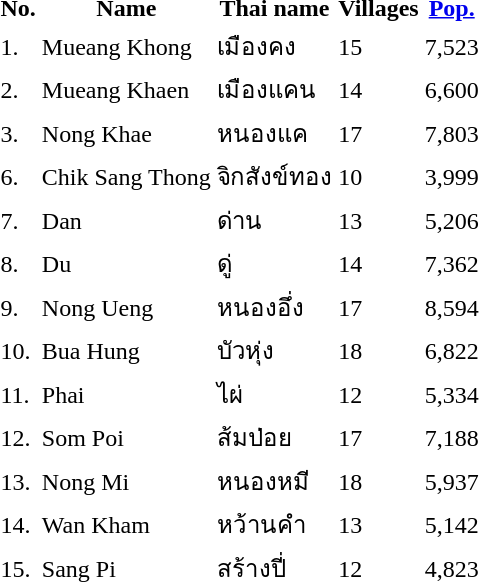<table>
<tr>
<th>No.</th>
<th>Name</th>
<th>Thai name</th>
<th>Villages</th>
<th><a href='#'>Pop.</a></th>
</tr>
<tr>
<td>1.</td>
<td>Mueang Khong</td>
<td>เมืองคง</td>
<td>15</td>
<td>7,523</td>
<td></td>
</tr>
<tr>
<td>2.</td>
<td>Mueang Khaen</td>
<td>เมืองแคน</td>
<td>14</td>
<td>6,600</td>
<td></td>
</tr>
<tr>
<td>3.</td>
<td>Nong Khae</td>
<td>หนองแค</td>
<td>17</td>
<td>7,803</td>
<td></td>
</tr>
<tr>
<td>6.</td>
<td>Chik Sang Thong</td>
<td>จิกสังข์ทอง</td>
<td>10</td>
<td>3,999</td>
<td></td>
</tr>
<tr>
<td>7.</td>
<td>Dan</td>
<td>ด่าน</td>
<td>13</td>
<td>5,206</td>
<td></td>
</tr>
<tr>
<td>8.</td>
<td>Du</td>
<td>ดู่</td>
<td>14</td>
<td>7,362</td>
<td></td>
</tr>
<tr>
<td>9.</td>
<td>Nong Ueng</td>
<td>หนองอึ่ง</td>
<td>17</td>
<td>8,594</td>
<td></td>
</tr>
<tr>
<td>10.</td>
<td>Bua Hung</td>
<td>บัวหุ่ง</td>
<td>18</td>
<td>6,822</td>
<td></td>
</tr>
<tr>
<td>11.</td>
<td>Phai</td>
<td>ไผ่</td>
<td>12</td>
<td>5,334</td>
<td></td>
</tr>
<tr>
<td>12.</td>
<td>Som Poi</td>
<td>ส้มป่อย</td>
<td>17</td>
<td>7,188</td>
<td></td>
</tr>
<tr>
<td>13.</td>
<td>Nong Mi</td>
<td>หนองหมี</td>
<td>18</td>
<td>5,937</td>
<td></td>
</tr>
<tr>
<td>14.</td>
<td>Wan Kham</td>
<td>หว้านคำ</td>
<td>13</td>
<td>5,142</td>
<td></td>
</tr>
<tr>
<td>15.</td>
<td>Sang Pi</td>
<td>สร้างปี่</td>
<td>12</td>
<td>4,823</td>
<td></td>
</tr>
</table>
